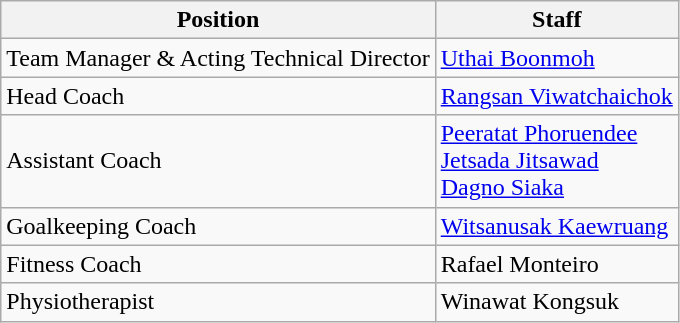<table class="wikitable">
<tr>
<th>Position</th>
<th>Staff</th>
</tr>
<tr>
<td>Team Manager & Acting Technical Director</td>
<td> <a href='#'>Uthai Boonmoh</a></td>
</tr>
<tr>
<td>Head Coach</td>
<td> <a href='#'>Rangsan Viwatchaichok</a></td>
</tr>
<tr>
<td>Assistant Coach</td>
<td> <a href='#'>Peeratat Phoruendee</a> <br>  <a href='#'>Jetsada Jitsawad</a> <br>  <a href='#'>Dagno Siaka</a></td>
</tr>
<tr>
<td>Goalkeeping Coach</td>
<td> <a href='#'>Witsanusak Kaewruang</a></td>
</tr>
<tr>
<td>Fitness Coach</td>
<td> Rafael Monteiro</td>
</tr>
<tr>
<td>Physiotherapist</td>
<td> Winawat Kongsuk</td>
</tr>
</table>
